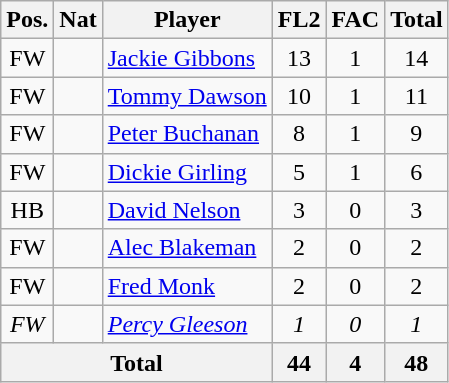<table class="wikitable"  style="text-align:center; border:1px #aaa solid;">
<tr>
<th>Pos.</th>
<th>Nat</th>
<th>Player</th>
<th>FL2</th>
<th>FAC</th>
<th>Total</th>
</tr>
<tr>
<td>FW</td>
<td><em></em></td>
<td style="text-align:left;"><a href='#'>Jackie Gibbons</a></td>
<td>13</td>
<td>1</td>
<td>14</td>
</tr>
<tr>
<td>FW</td>
<td><em></em></td>
<td style="text-align:left;"><a href='#'>Tommy Dawson</a></td>
<td>10</td>
<td>1</td>
<td>11</td>
</tr>
<tr>
<td>FW</td>
<td><em></em></td>
<td style="text-align:left;"><a href='#'>Peter Buchanan</a></td>
<td>8</td>
<td>1</td>
<td>9</td>
</tr>
<tr>
<td>FW</td>
<td><em></em></td>
<td style="text-align:left;"><a href='#'>Dickie Girling</a></td>
<td>5</td>
<td>1</td>
<td>6</td>
</tr>
<tr>
<td>HB</td>
<td></td>
<td style="text-align:left;"><a href='#'>David Nelson</a></td>
<td>3</td>
<td>0</td>
<td>3</td>
</tr>
<tr>
<td>FW</td>
<td></td>
<td style="text-align:left;"><a href='#'>Alec Blakeman</a></td>
<td>2</td>
<td>0</td>
<td>2</td>
</tr>
<tr>
<td>FW</td>
<td></td>
<td style="text-align:left;"><a href='#'>Fred Monk</a></td>
<td>2</td>
<td>0</td>
<td>2</td>
</tr>
<tr>
<td><em>FW</em></td>
<td><em></em></td>
<td style="text-align:left;"><em><a href='#'>Percy Gleeson</a></em></td>
<td><em>1</em></td>
<td><em>0</em></td>
<td><em>1</em></td>
</tr>
<tr>
<th colspan="3">Total</th>
<th>44</th>
<th>4</th>
<th>48</th>
</tr>
</table>
